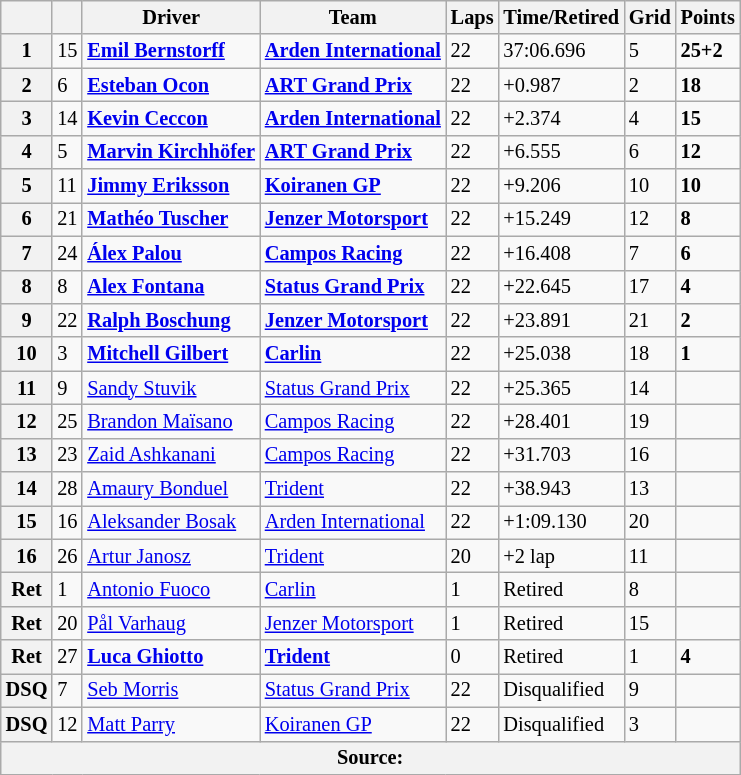<table class="wikitable" style="font-size:85%">
<tr>
<th></th>
<th></th>
<th>Driver</th>
<th>Team</th>
<th>Laps</th>
<th>Time/Retired</th>
<th>Grid</th>
<th>Points</th>
</tr>
<tr>
<th>1</th>
<td>15</td>
<td> <strong><a href='#'>Emil Bernstorff</a></strong></td>
<td><strong><a href='#'>Arden International</a></strong></td>
<td>22</td>
<td>37:06.696</td>
<td>5</td>
<td><strong>25+2</strong></td>
</tr>
<tr>
<th>2</th>
<td>6</td>
<td> <strong><a href='#'>Esteban Ocon</a></strong></td>
<td><strong><a href='#'>ART Grand Prix</a></strong></td>
<td>22</td>
<td>+0.987</td>
<td>2</td>
<td><strong>18</strong></td>
</tr>
<tr>
<th>3</th>
<td>14</td>
<td> <strong><a href='#'>Kevin Ceccon</a></strong></td>
<td><strong><a href='#'>Arden International</a></strong></td>
<td>22</td>
<td>+2.374</td>
<td>4</td>
<td><strong>15</strong></td>
</tr>
<tr>
<th>4</th>
<td>5</td>
<td> <strong><a href='#'>Marvin Kirchhöfer</a></strong></td>
<td><strong><a href='#'>ART Grand Prix</a></strong></td>
<td>22</td>
<td>+6.555</td>
<td>6</td>
<td><strong>12</strong></td>
</tr>
<tr>
<th>5</th>
<td>11</td>
<td> <strong><a href='#'>Jimmy Eriksson</a></strong></td>
<td><strong><a href='#'>Koiranen GP</a></strong></td>
<td>22</td>
<td>+9.206</td>
<td>10</td>
<td><strong>10</strong></td>
</tr>
<tr>
<th>6</th>
<td>21</td>
<td> <strong><a href='#'>Mathéo Tuscher</a></strong></td>
<td><strong><a href='#'>Jenzer Motorsport</a></strong></td>
<td>22</td>
<td>+15.249</td>
<td>12</td>
<td><strong>8</strong></td>
</tr>
<tr>
<th>7</th>
<td>24</td>
<td> <strong><a href='#'>Álex Palou</a></strong></td>
<td><strong><a href='#'>Campos Racing</a></strong></td>
<td>22</td>
<td>+16.408</td>
<td>7</td>
<td><strong>6</strong></td>
</tr>
<tr>
<th>8</th>
<td>8</td>
<td> <strong><a href='#'>Alex Fontana</a></strong></td>
<td><strong><a href='#'>Status Grand Prix</a></strong></td>
<td>22</td>
<td>+22.645</td>
<td>17</td>
<td><strong>4</strong></td>
</tr>
<tr>
<th>9</th>
<td>22</td>
<td> <strong><a href='#'>Ralph Boschung</a></strong></td>
<td><strong><a href='#'>Jenzer Motorsport</a></strong></td>
<td>22</td>
<td>+23.891</td>
<td>21</td>
<td><strong>2</strong></td>
</tr>
<tr>
<th>10</th>
<td>3</td>
<td> <strong><a href='#'>Mitchell Gilbert</a></strong></td>
<td><strong><a href='#'>Carlin</a></strong></td>
<td>22</td>
<td>+25.038</td>
<td>18</td>
<td><strong>1</strong></td>
</tr>
<tr>
<th>11</th>
<td>9</td>
<td> <a href='#'>Sandy Stuvik</a></td>
<td><a href='#'>Status Grand Prix</a></td>
<td>22</td>
<td>+25.365</td>
<td>14</td>
<td></td>
</tr>
<tr>
<th>12</th>
<td>25</td>
<td> <a href='#'>Brandon Maïsano</a></td>
<td><a href='#'>Campos Racing</a></td>
<td>22</td>
<td>+28.401</td>
<td>19</td>
<td></td>
</tr>
<tr>
<th>13</th>
<td>23</td>
<td> <a href='#'>Zaid Ashkanani</a></td>
<td><a href='#'>Campos Racing</a></td>
<td>22</td>
<td>+31.703</td>
<td>16</td>
<td></td>
</tr>
<tr>
<th>14</th>
<td>28</td>
<td> <a href='#'>Amaury Bonduel</a></td>
<td><a href='#'>Trident</a></td>
<td>22</td>
<td>+38.943</td>
<td>13</td>
<td></td>
</tr>
<tr>
<th>15</th>
<td>16</td>
<td> <a href='#'>Aleksander Bosak</a></td>
<td><a href='#'>Arden International</a></td>
<td>22</td>
<td>+1:09.130</td>
<td>20</td>
<td></td>
</tr>
<tr>
<th>16</th>
<td>26</td>
<td> <a href='#'>Artur Janosz</a></td>
<td><a href='#'>Trident</a></td>
<td>20</td>
<td>+2 lap</td>
<td>11</td>
<td></td>
</tr>
<tr>
<th>Ret</th>
<td>1</td>
<td> <a href='#'>Antonio Fuoco</a></td>
<td><a href='#'>Carlin</a></td>
<td>1</td>
<td>Retired</td>
<td>8</td>
<td></td>
</tr>
<tr>
<th>Ret</th>
<td>20</td>
<td> <a href='#'>Pål Varhaug</a></td>
<td><a href='#'>Jenzer Motorsport</a></td>
<td>1</td>
<td>Retired</td>
<td>15</td>
<td></td>
</tr>
<tr>
<th>Ret</th>
<td>27</td>
<td> <strong><a href='#'>Luca Ghiotto</a></strong></td>
<td><strong><a href='#'>Trident</a></strong></td>
<td>0</td>
<td>Retired</td>
<td>1</td>
<td><strong>4</strong></td>
</tr>
<tr>
<th>DSQ</th>
<td>7</td>
<td> <a href='#'>Seb Morris</a></td>
<td><a href='#'>Status Grand Prix</a></td>
<td>22</td>
<td>Disqualified</td>
<td>9</td>
<td></td>
</tr>
<tr>
<th>DSQ</th>
<td>12</td>
<td> <a href='#'>Matt Parry</a></td>
<td><a href='#'>Koiranen GP</a></td>
<td>22</td>
<td>Disqualified</td>
<td>3</td>
<td></td>
</tr>
<tr>
<th colspan="8">Source:</th>
</tr>
</table>
